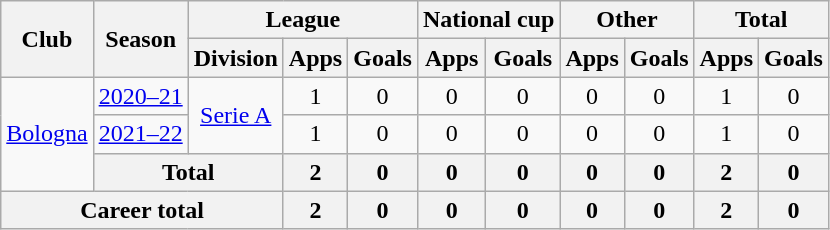<table class="wikitable" style="text-align:center">
<tr>
<th rowspan="2">Club</th>
<th rowspan="2">Season</th>
<th colspan="3">League</th>
<th colspan="2">National cup</th>
<th colspan="2">Other</th>
<th colspan="2">Total</th>
</tr>
<tr>
<th>Division</th>
<th>Apps</th>
<th>Goals</th>
<th>Apps</th>
<th>Goals</th>
<th>Apps</th>
<th>Goals</th>
<th>Apps</th>
<th>Goals</th>
</tr>
<tr>
<td rowspan="3"><a href='#'>Bologna</a></td>
<td><a href='#'>2020–21</a></td>
<td rowspan="2"><a href='#'>Serie A</a></td>
<td>1</td>
<td>0</td>
<td>0</td>
<td>0</td>
<td>0</td>
<td>0</td>
<td>1</td>
<td>0</td>
</tr>
<tr>
<td><a href='#'>2021–22</a></td>
<td>1</td>
<td>0</td>
<td>0</td>
<td>0</td>
<td>0</td>
<td>0</td>
<td>1</td>
<td>0</td>
</tr>
<tr>
<th colspan="2">Total</th>
<th>2</th>
<th>0</th>
<th>0</th>
<th>0</th>
<th>0</th>
<th>0</th>
<th>2</th>
<th>0</th>
</tr>
<tr>
<th colspan="3">Career total</th>
<th>2</th>
<th>0</th>
<th>0</th>
<th>0</th>
<th>0</th>
<th>0</th>
<th>2</th>
<th>0</th>
</tr>
</table>
